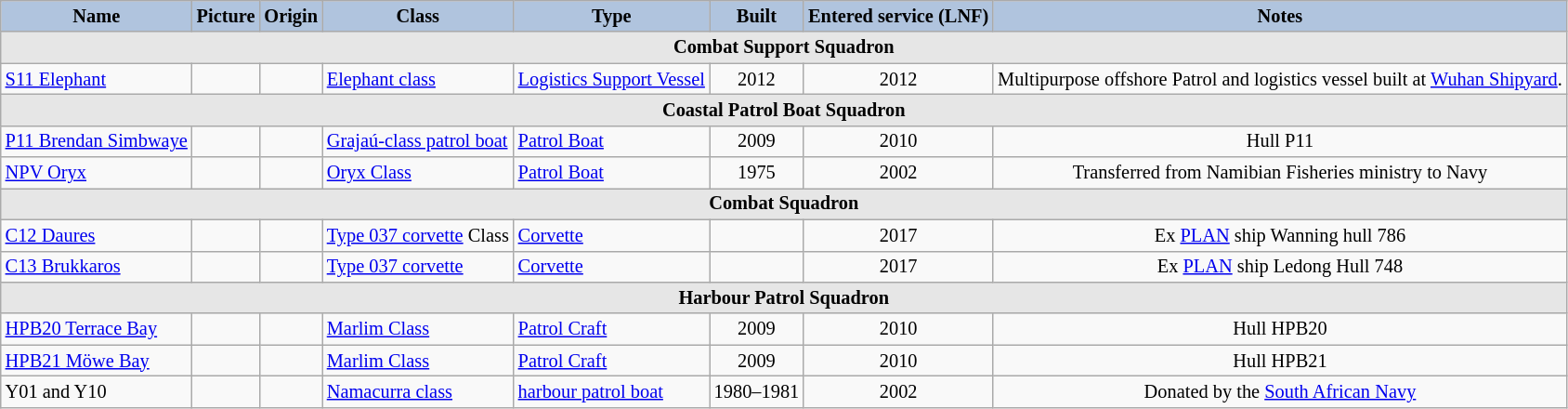<table class="wikitable unsortable" style="font-size:85%">
<tr>
<th style="text-align:center;background:lightsteelblue;">Name</th>
<th style="text-align:center;background:lightsteelblue;">Picture</th>
<th style="text-align:center;background:lightsteelblue;">Origin</th>
<th style="text-align:center;background:lightsteelblue;">Class</th>
<th style="text-align:center;background:lightsteelblue;">Type</th>
<th style="text-align:center;background:lightsteelblue;">Built</th>
<th style="text-align:center;background:lightsteelblue;">Entered service (LNF)</th>
<th style="text-align:center;background:lightsteelblue;">Notes</th>
</tr>
<tr>
<th style="align:center;background:#E6E6E6;" colspan="8"><strong>Combat Support Squadron</strong></th>
</tr>
<tr>
<td><a href='#'>S11 Elephant</a></td>
<td></td>
<td></td>
<td><a href='#'>Elephant class</a></td>
<td><a href='#'>Logistics Support Vessel</a></td>
<td style="text-align:center;">2012</td>
<td style="text-align:center;">2012</td>
<td style="text-align:center;">Multipurpose offshore Patrol and logistics vessel built at <a href='#'>Wuhan Shipyard</a>.</td>
</tr>
<tr>
<th style="align:center;background:#E6E6E6;" colspan="8"><strong>Coastal Patrol Boat Squadron</strong></th>
</tr>
<tr>
<td><a href='#'>P11 Brendan Simbwaye</a></td>
<td></td>
<td></td>
<td><a href='#'>Grajaú-class patrol boat</a></td>
<td><a href='#'>Patrol Boat</a></td>
<td style="text-align:center;">2009</td>
<td style="text-align:center;">2010</td>
<td style="text-align:center;">Hull P11</td>
</tr>
<tr>
<td><a href='#'>NPV Oryx</a></td>
<td></td>
<td></td>
<td><a href='#'>Oryx Class</a></td>
<td><a href='#'>Patrol Boat</a></td>
<td style="text-align:center;">1975</td>
<td style="text-align:center;">2002</td>
<td style="text-align:center;">Transferred from Namibian Fisheries ministry to Navy</td>
</tr>
<tr>
<th style="align:center;background:#E6E6E6;" colspan="8"><strong>Combat Squadron</strong></th>
</tr>
<tr>
<td><a href='#'>C12 Daures</a></td>
<td></td>
<td></td>
<td><a href='#'>Type 037 corvette</a> Class </td>
<td><a href='#'>Corvette</a></td>
<td style="text-align:center;"></td>
<td style="text-align:center;">2017</td>
<td style="text-align:center;">Ex <a href='#'>PLAN</a> ship Wanning hull 786</td>
</tr>
<tr>
<td><a href='#'>C13 Brukkaros</a></td>
<td></td>
<td></td>
<td><a href='#'>Type 037 corvette</a></td>
<td><a href='#'>Corvette</a></td>
<td style="text-align:center;"></td>
<td style="text-align:center;">2017</td>
<td style="text-align:center;">Ex <a href='#'>PLAN</a> ship Ledong Hull 748</td>
</tr>
<tr>
<th style="align:center;background:#E6E6E6;" colspan="8"><strong>Harbour Patrol Squadron</strong></th>
</tr>
<tr>
<td><a href='#'>HPB20 Terrace Bay</a></td>
<td></td>
<td></td>
<td><a href='#'>Marlim Class</a></td>
<td><a href='#'>Patrol Craft</a></td>
<td style="text-align:center;">2009</td>
<td style="text-align:center;">2010</td>
<td style="text-align:center;">Hull HPB20</td>
</tr>
<tr>
<td><a href='#'>HPB21 Möwe Bay</a></td>
<td></td>
<td></td>
<td><a href='#'>Marlim Class</a></td>
<td><a href='#'>Patrol Craft</a></td>
<td style="text-align:center;">2009</td>
<td style="text-align:center;">2010</td>
<td style="text-align:center;">Hull HPB21</td>
</tr>
<tr>
<td>Y01 and Y10</td>
<td></td>
<td></td>
<td><a href='#'>Namacurra class</a></td>
<td><a href='#'>harbour patrol boat</a></td>
<td style="text-align:center;">1980–1981</td>
<td style="text-align:center;">2002</td>
<td style="text-align:center;">Donated by the <a href='#'>South African Navy</a></td>
</tr>
</table>
